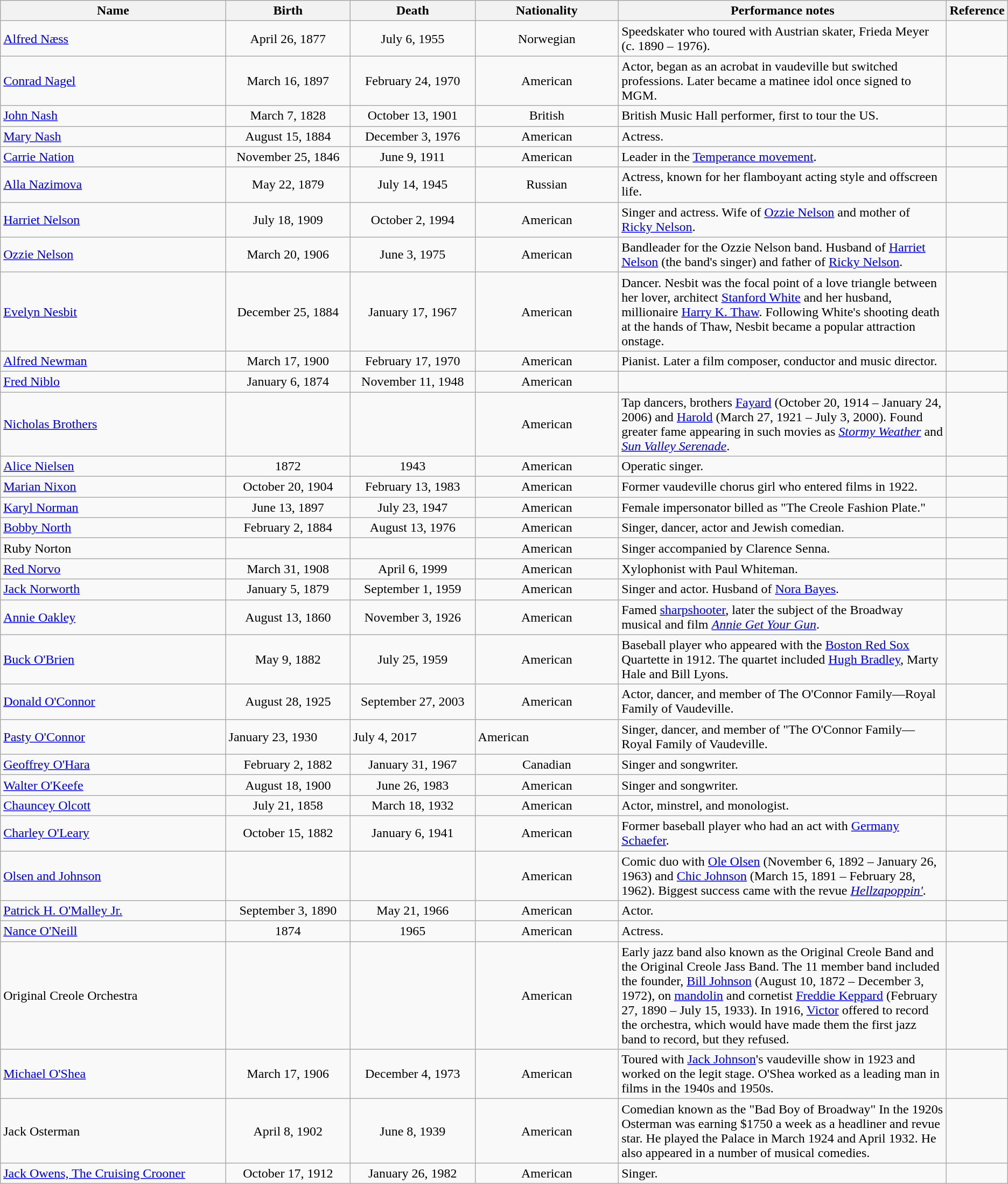<table class="wikitable">
<tr>
<th width="24%">Name</th>
<th width="13%">Birth</th>
<th width="13%">Death</th>
<th width="15%">Nationality</th>
<th width="35%">Performance notes</th>
<th width="1%">Reference</th>
</tr>
<tr>
<td><a href='#'>Alfred Næss</a></td>
<td align="center">April 26, 1877</td>
<td align="center">July 6, 1955</td>
<td align="center">Norwegian</td>
<td>Speedskater who toured with Austrian skater, Frieda Meyer (c. 1890 – 1976).</td>
<td></td>
</tr>
<tr>
<td><a href='#'>Conrad Nagel</a></td>
<td align="center">March 16, 1897</td>
<td align="center">February 24, 1970</td>
<td align="center">American</td>
<td>Actor, began as an acrobat in vaudeville but switched professions. Later became a matinee idol once signed to MGM.</td>
<td></td>
</tr>
<tr>
<td><a href='#'>John Nash</a></td>
<td align="center">March 7, 1828</td>
<td align="center">October 13, 1901</td>
<td align="center">British</td>
<td>British Music Hall performer, first to tour the US.</td>
<td></td>
</tr>
<tr>
<td><a href='#'>Mary Nash</a></td>
<td align="center">August 15, 1884</td>
<td align="center">December 3, 1976</td>
<td align="center">American</td>
<td>Actress.</td>
<td></td>
</tr>
<tr>
<td><a href='#'>Carrie Nation</a></td>
<td align="center">November 25, 1846</td>
<td align="center">June 9, 1911</td>
<td align="center">American</td>
<td>Leader in the <a href='#'>Temperance movement</a>.</td>
<td></td>
</tr>
<tr>
<td><a href='#'>Alla Nazimova</a></td>
<td align="center">May 22, 1879</td>
<td align="center">July 14, 1945</td>
<td align="center">Russian</td>
<td>Actress, known for her flamboyant acting style and offscreen life.</td>
<td></td>
</tr>
<tr>
<td><a href='#'>Harriet Nelson</a></td>
<td align="center">July 18, 1909</td>
<td align="center">October 2, 1994</td>
<td align="center">American</td>
<td>Singer and actress. Wife of <a href='#'>Ozzie Nelson</a> and mother of <a href='#'>Ricky Nelson</a>.</td>
<td></td>
</tr>
<tr>
<td><a href='#'>Ozzie Nelson</a></td>
<td align="center">March 20, 1906</td>
<td align="center">June 3, 1975</td>
<td align="center">American</td>
<td>Bandleader for the Ozzie Nelson band. Husband of <a href='#'>Harriet Nelson</a> (the band's singer) and father of <a href='#'>Ricky Nelson</a>.</td>
<td></td>
</tr>
<tr>
<td><a href='#'>Evelyn Nesbit</a></td>
<td align="center">December 25, 1884</td>
<td align="center">January 17, 1967</td>
<td align="center">American</td>
<td>Dancer. Nesbit was the focal point of a love triangle between her lover, architect <a href='#'>Stanford White</a> and her husband, millionaire <a href='#'>Harry K. Thaw</a>. Following White's shooting death at the hands of Thaw, Nesbit became a popular attraction onstage.</td>
<td></td>
</tr>
<tr>
<td><a href='#'>Alfred Newman</a></td>
<td align="center">March 17, 1900</td>
<td align="center">February 17, 1970</td>
<td align="center">American</td>
<td>Pianist. Later a film composer, conductor and music director.</td>
<td></td>
</tr>
<tr>
<td><a href='#'>Fred Niblo</a></td>
<td align="center">January 6, 1874</td>
<td align="center">November 11, 1948</td>
<td align="center">American</td>
<td Minstrel and blackface monologuist. Niblo began touring with ></td>
<td></td>
</tr>
<tr>
<td><a href='#'>Nicholas Brothers</a></td>
<td align="center"></td>
<td align="center"></td>
<td align="center">American</td>
<td>Tap dancers, brothers <a href='#'>Fayard</a> (October 20, 1914 – January 24, 2006) and <a href='#'>Harold</a> (March 27, 1921 – July 3, 2000). Found greater fame appearing in such movies as <em><a href='#'>Stormy Weather</a></em> and <em><a href='#'>Sun Valley Serenade</a></em>.</td>
<td></td>
</tr>
<tr>
<td><a href='#'>Alice Nielsen</a></td>
<td align="center">1872</td>
<td align="center">1943</td>
<td align="center">American</td>
<td>Operatic singer.</td>
<td></td>
</tr>
<tr>
<td><a href='#'>Marian Nixon</a></td>
<td align="center">October 20, 1904</td>
<td align="center">February 13, 1983</td>
<td align="center">American</td>
<td>Former vaudeville chorus girl who entered films in 1922.</td>
<td></td>
</tr>
<tr>
<td><a href='#'>Karyl Norman</a></td>
<td align="center">June 13, 1897</td>
<td align="center">July 23, 1947</td>
<td align="center">American</td>
<td>Female impersonator billed as "The Creole Fashion Plate."</td>
<td></td>
</tr>
<tr>
<td><a href='#'>Bobby North</a></td>
<td align="center">February 2, 1884</td>
<td align="center">August 13, 1976</td>
<td align="center">American</td>
<td>Singer, dancer, actor and Jewish comedian.</td>
<td></td>
</tr>
<tr>
<td>Ruby Norton</td>
<td align="center"></td>
<td align="center"></td>
<td align="center">American</td>
<td>Singer accompanied by Clarence Senna.</td>
<td></td>
</tr>
<tr>
<td><a href='#'>Red Norvo</a></td>
<td align="center">March 31, 1908</td>
<td align="center">April 6, 1999</td>
<td align="center">American</td>
<td>Xylophonist with Paul Whiteman.</td>
<td></td>
</tr>
<tr>
<td><a href='#'>Jack Norworth</a></td>
<td align="center">January 5, 1879</td>
<td align="center">September 1, 1959</td>
<td align="center">American</td>
<td>Singer and actor. Husband of <a href='#'>Nora Bayes</a>.</td>
<td></td>
</tr>
<tr>
<td><a href='#'>Annie Oakley</a></td>
<td align="center">August 13, 1860</td>
<td align="center">November 3, 1926</td>
<td align="center">American</td>
<td>Famed <a href='#'>sharpshooter</a>, later the subject of the Broadway musical and film <em><a href='#'>Annie Get Your Gun</a></em>.</td>
<td></td>
</tr>
<tr>
<td><a href='#'>Buck O'Brien</a></td>
<td align="center">May 9, 1882</td>
<td align="center">July 25, 1959</td>
<td align="center">American</td>
<td>Baseball player who appeared with the <a href='#'>Boston Red Sox</a> Quartette in 1912. The quartet included <a href='#'>Hugh Bradley</a>, Marty Hale and Bill Lyons.</td>
<td></td>
</tr>
<tr>
<td><a href='#'>Donald O'Connor</a></td>
<td align="center">August 28, 1925</td>
<td align="center">September 27, 2003</td>
<td align="center">American</td>
<td>Actor, dancer, and member of The O'Connor Family—Royal Family of Vaudeville.</td>
<td></td>
</tr>
<tr>
<td><a href='#'>Pasty O'Connor</a></td>
<td>January 23, 1930</td>
<td>July 4, 2017</td>
<td>American</td>
<td>Singer, dancer, and member of "The O'Connor Family—Royal Family of Vaudeville.</td>
<td></td>
</tr>
<tr>
<td><a href='#'>Geoffrey O'Hara</a></td>
<td align="center">February 2, 1882</td>
<td align="center">January 31, 1967</td>
<td align="center">Canadian</td>
<td>Singer and songwriter.</td>
<td></td>
</tr>
<tr>
<td><a href='#'>Walter O'Keefe</a></td>
<td align="center">August 18, 1900</td>
<td align="center">June 26, 1983</td>
<td align="center">American</td>
<td>Singer and songwriter.</td>
<td></td>
</tr>
<tr>
<td><a href='#'>Chauncey Olcott</a></td>
<td align="center">July 21, 1858</td>
<td align="center">March 18, 1932</td>
<td align="center">American</td>
<td>Actor, minstrel, and monologist.</td>
<td></td>
</tr>
<tr>
<td><a href='#'>Charley O'Leary</a></td>
<td align="center">October 15, 1882</td>
<td align="center">January 6, 1941</td>
<td align="center">American</td>
<td>Former baseball player who had an act with <a href='#'>Germany Schaefer</a>.</td>
<td></td>
</tr>
<tr>
<td><a href='#'>Olsen and Johnson</a></td>
<td align="center"></td>
<td align="center"></td>
<td align="center">American</td>
<td>Comic duo with <a href='#'>Ole Olsen</a> (November 6, 1892 – January 26, 1963) and <a href='#'>Chic Johnson</a> (March 15, 1891 – February 28, 1962). Biggest success came with the revue <em><a href='#'>Hellzapoppin'</a></em>.</td>
<td></td>
</tr>
<tr>
<td><a href='#'>Patrick H. O'Malley Jr.</a></td>
<td align="center">September 3, 1890</td>
<td align="center">May 21, 1966</td>
<td align="center">American</td>
<td>Actor.</td>
<td></td>
</tr>
<tr>
<td><a href='#'>Nance O'Neill</a></td>
<td align="center">1874</td>
<td align="center">1965</td>
<td align="center">American</td>
<td>Actress.</td>
<td></td>
</tr>
<tr>
<td>Original Creole Orchestra</td>
<td align="center"></td>
<td align="center"></td>
<td align="center">American</td>
<td>Early jazz band also known as the Original Creole Band and the Original Creole Jass Band. The 11 member band included the founder, <a href='#'>Bill Johnson</a> (August 10, 1872 – December 3, 1972), on <a href='#'>mandolin</a> and cornetist <a href='#'>Freddie Keppard</a> (February 27, 1890 – July 15, 1933). In 1916, <a href='#'>Victor</a> offered to record the orchestra, which would have made them the first jazz band to record, but they refused.</td>
<td></td>
</tr>
<tr>
<td><a href='#'>Michael O'Shea</a></td>
<td align="center">March 17, 1906</td>
<td align="center">December 4, 1973</td>
<td align="center">American</td>
<td>Toured with <a href='#'>Jack Johnson</a>'s vaudeville show in 1923 and worked on the legit stage. O'Shea worked as a leading man in films in the 1940s and 1950s.</td>
<td></td>
</tr>
<tr>
<td>Jack Osterman</td>
<td align="center">April 8, 1902</td>
<td align="center">June 8, 1939</td>
<td align="center">American</td>
<td>Comedian known as the "Bad Boy of Broadway" In the 1920s Osterman was earning $1750 a week as a headliner and revue star. He played the Palace in March 1924 and April 1932. He also appeared in a number of musical comedies.</td>
<td></td>
</tr>
<tr>
<td><a href='#'>Jack Owens, The Cruising Crooner</a></td>
<td align="center">October 17, 1912</td>
<td align="center">January 26, 1982</td>
<td align="center">American</td>
<td>Singer.</td>
<td></td>
</tr>
</table>
